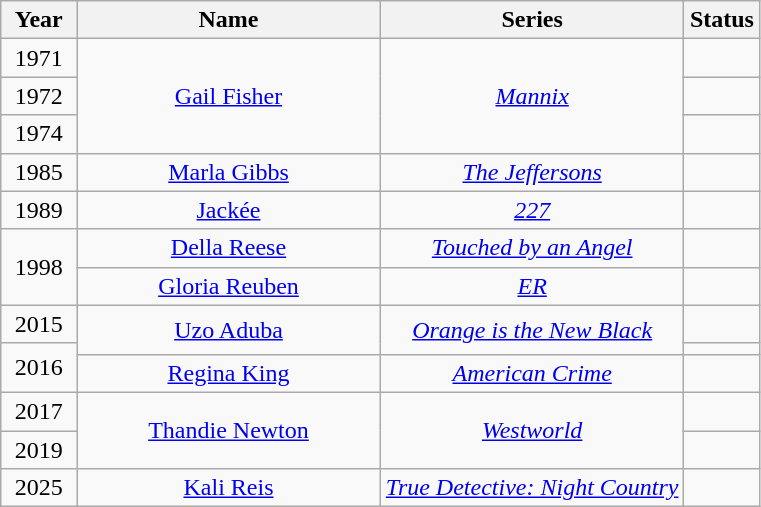<table class="wikitable" style="text-align: center">
<tr>
<th style="width:10%;">Year</th>
<th style="width:40%;">Name</th>
<th style="width:40%;">Series</th>
<th style="width:10%;">Status</th>
</tr>
<tr>
<td>1971</td>
<td rowspan="3"><a href='#'>Gail Fisher</a></td>
<td rowspan="3"><em><a href='#'>Mannix</a></em></td>
<td></td>
</tr>
<tr>
<td>1972</td>
<td></td>
</tr>
<tr>
<td>1974</td>
<td></td>
</tr>
<tr>
<td>1985</td>
<td><a href='#'>Marla Gibbs</a></td>
<td><em><a href='#'>The Jeffersons</a></em></td>
<td></td>
</tr>
<tr>
<td>1989</td>
<td><a href='#'>Jackée</a></td>
<td><em><a href='#'>227</a></em></td>
<td></td>
</tr>
<tr>
<td rowspan="2">1998</td>
<td><a href='#'>Della Reese</a></td>
<td><em><a href='#'>Touched by an Angel</a></em></td>
<td></td>
</tr>
<tr>
<td><a href='#'>Gloria Reuben</a></td>
<td><em><a href='#'>ER</a></em></td>
<td></td>
</tr>
<tr>
<td>2015</td>
<td rowspan="2"><a href='#'>Uzo Aduba</a></td>
<td rowspan="2"><em><a href='#'>Orange is the New Black</a></em></td>
<td></td>
</tr>
<tr>
<td rowspan="2">2016</td>
<td></td>
</tr>
<tr>
<td><a href='#'>Regina King</a></td>
<td><em><a href='#'>American Crime</a></em></td>
<td></td>
</tr>
<tr>
<td>2017</td>
<td rowspan="2"><a href='#'>Thandie Newton</a></td>
<td rowspan="2"><em><a href='#'>Westworld</a></em></td>
<td></td>
</tr>
<tr>
<td>2019</td>
<td></td>
</tr>
<tr>
<td>2025</td>
<td><a href='#'>Kali Reis</a></td>
<td><em><a href='#'>True Detective: Night Country</a></em></td>
<td></td>
</tr>
</table>
